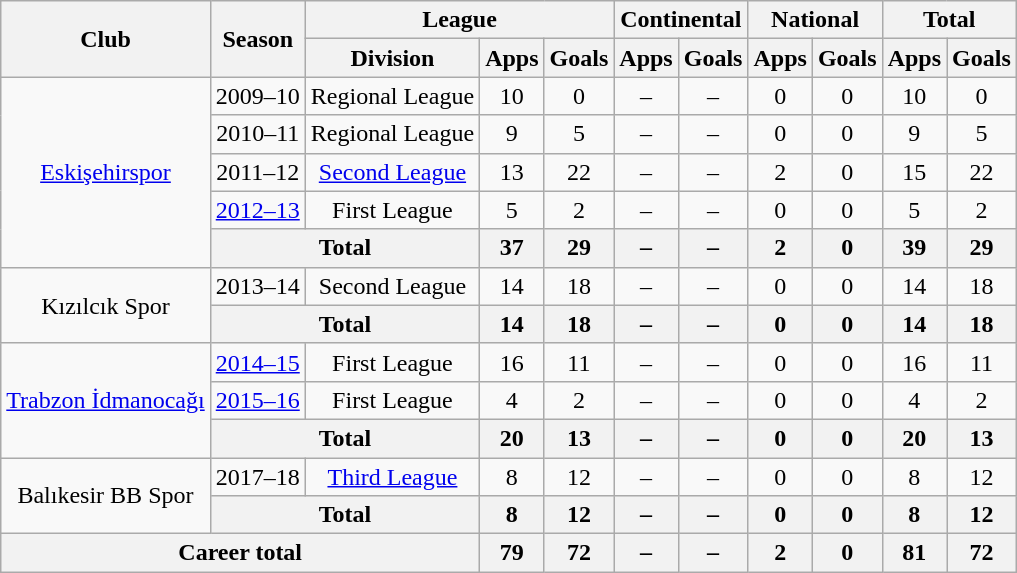<table class="wikitable" style="text-align: center;">
<tr>
<th rowspan="2">Club</th>
<th rowspan="2">Season</th>
<th colspan="3">League</th>
<th colspan="2">Continental</th>
<th colspan="2">National</th>
<th colspan="2">Total</th>
</tr>
<tr>
<th>Division</th>
<th>Apps</th>
<th>Goals</th>
<th>Apps</th>
<th>Goals</th>
<th>Apps</th>
<th>Goals</th>
<th>Apps</th>
<th>Goals</th>
</tr>
<tr>
<td rowspan=5><a href='#'>Eskişehirspor</a></td>
<td>2009–10</td>
<td>Regional League</td>
<td>10</td>
<td>0</td>
<td>–</td>
<td>–</td>
<td>0</td>
<td>0</td>
<td>10</td>
<td>0</td>
</tr>
<tr>
<td>2010–11</td>
<td>Regional League</td>
<td>9</td>
<td>5</td>
<td>–</td>
<td>–</td>
<td>0</td>
<td>0</td>
<td>9</td>
<td>5</td>
</tr>
<tr>
<td>2011–12</td>
<td><a href='#'>Second League</a></td>
<td>13</td>
<td>22</td>
<td>–</td>
<td>–</td>
<td>2</td>
<td>0</td>
<td>15</td>
<td>22</td>
</tr>
<tr>
<td><a href='#'>2012–13</a></td>
<td>First League</td>
<td>5</td>
<td>2</td>
<td>–</td>
<td>–</td>
<td>0</td>
<td>0</td>
<td>5</td>
<td>2</td>
</tr>
<tr>
<th colspan=2>Total</th>
<th>37</th>
<th>29</th>
<th>–</th>
<th>–</th>
<th>2</th>
<th>0</th>
<th>39</th>
<th>29</th>
</tr>
<tr>
<td rowspan=2>Kızılcık Spor</td>
<td>2013–14</td>
<td>Second League</td>
<td>14</td>
<td>18</td>
<td>–</td>
<td>–</td>
<td>0</td>
<td>0</td>
<td>14</td>
<td>18</td>
</tr>
<tr>
<th colspan=2>Total</th>
<th>14</th>
<th>18</th>
<th>–</th>
<th>–</th>
<th>0</th>
<th>0</th>
<th>14</th>
<th>18</th>
</tr>
<tr>
<td rowspan=3><a href='#'>Trabzon İdmanocağı</a></td>
<td><a href='#'>2014–15</a></td>
<td>First League</td>
<td>16</td>
<td>11</td>
<td>–</td>
<td>–</td>
<td>0</td>
<td>0</td>
<td>16</td>
<td>11</td>
</tr>
<tr>
<td><a href='#'>2015–16</a></td>
<td>First League</td>
<td>4</td>
<td>2</td>
<td>–</td>
<td>–</td>
<td>0</td>
<td>0</td>
<td>4</td>
<td>2</td>
</tr>
<tr>
<th colspan=2>Total</th>
<th>20</th>
<th>13</th>
<th>–</th>
<th>–</th>
<th>0</th>
<th>0</th>
<th>20</th>
<th>13</th>
</tr>
<tr>
<td rowspan=2>Balıkesir BB Spor</td>
<td>2017–18</td>
<td><a href='#'>Third League</a></td>
<td>8</td>
<td>12</td>
<td>–</td>
<td>–</td>
<td>0</td>
<td>0</td>
<td>8</td>
<td>12</td>
</tr>
<tr>
<th colspan=2>Total</th>
<th>8</th>
<th>12</th>
<th>–</th>
<th>–</th>
<th>0</th>
<th>0</th>
<th>8</th>
<th>12</th>
</tr>
<tr>
<th colspan=3>Career total</th>
<th>79</th>
<th>72</th>
<th>–</th>
<th>–</th>
<th>2</th>
<th>0</th>
<th>81</th>
<th>72</th>
</tr>
</table>
